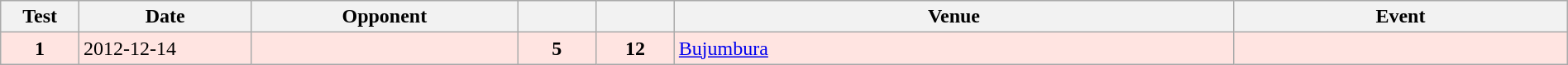<table class="wikitable sortable" style="width:100%">
<tr>
<th style="width:5%">Test</th>
<th style="width:11%">Date</th>
<th style="width:17%">Opponent</th>
<th style="width:5%"></th>
<th style="width:5%"></th>
<th>Venue</th>
<th>Event</th>
</tr>
<tr bgcolor="FFE4E1">
<td align="center"><strong>1</strong></td>
<td>2012-12-14</td>
<td></td>
<td align="center"><strong>5</strong></td>
<td align="center"><strong>12</strong></td>
<td><a href='#'>Bujumbura</a></td>
<td></td>
</tr>
</table>
